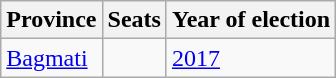<table class="wikitable">
<tr>
<th>Province</th>
<th>Seats</th>
<th>Year of election</th>
</tr>
<tr>
<td><a href='#'>Bagmati</a></td>
<td></td>
<td><a href='#'>2017</a></td>
</tr>
</table>
